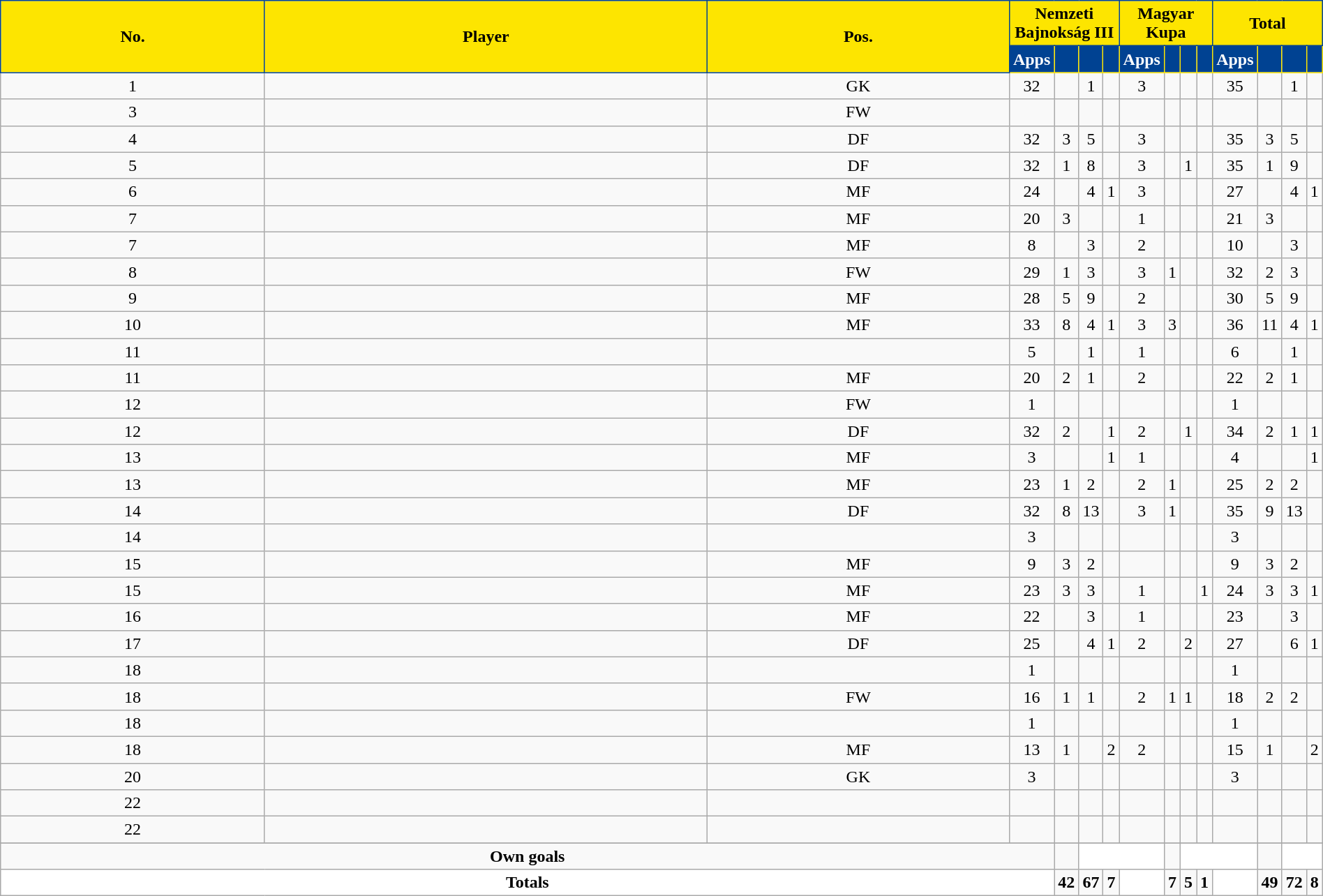<table class="wikitable sortable alternance" style="text-align:center;width:100%">
<tr>
<th rowspan="2" style="background-color:#FDE500;color:black;border:1px solid #004292";width:5px">No.</th>
<th rowspan="2" style="background-color:#FDE500;color:black;border:1px solid #004292";width:180px">Player</th>
<th rowspan="2" style="background-color:#FDE500;color:black;border:1px solid #004292";width:5px">Pos.</th>
<th colspan="4" style="background-color:#FDE500;color:black;border:1px solid #004292">Nemzeti Bajnokság III</th>
<th colspan="4" style="background-color:#FDE500;color:black;border:1px solid #004292">Magyar Kupa</th>
<th colspan="4" style="background-color:#FDE500;color:black;border:1px solid #004292">Total</th>
</tr>
<tr style="text-align:center">
<th width="4" style="background-color:#004292;color:white;border:1px solid #FDE500">Apps</th>
<th width="4" style="background-color:#004292;color:white;border:1px solid #FDE500"></th>
<th width="4" style="background-color:#004292;color:white;border:1px solid #FDE500"></th>
<th width="4" style="background-color:#004292;color:white;border:1px solid #FDE500"></th>
<th width="4" style="background-color:#004292;color:white;border:1px solid #FDE500">Apps</th>
<th width="4" style="background-color:#004292;color:white;border:1px solid #FDE500"></th>
<th width="4" style="background-color:#004292;color:white;border:1px solid #FDE500"></th>
<th width="4" style="background-color:#004292;color:white;border:1px solid #FDE500"></th>
<th width="4" style="background-color:#004292;color:white;border:1px solid #FDE500">Apps</th>
<th width="4" style="background-color:#004292;color:white;border:1px solid #FDE500"></th>
<th width="4" style="background-color:#004292;color:white;border:1px solid #FDE500"></th>
<th width="4" style="background-color:#004292;color:white;border:1px solid #FDE500"></th>
</tr>
<tr>
<td>1</td>
<td> </td>
<td>GK</td>
<td>32</td>
<td></td>
<td>1</td>
<td></td>
<td>3</td>
<td></td>
<td></td>
<td></td>
<td>35</td>
<td></td>
<td>1</td>
<td></td>
</tr>
<tr>
<td>3</td>
<td> </td>
<td>FW</td>
<td></td>
<td></td>
<td></td>
<td></td>
<td></td>
<td></td>
<td></td>
<td></td>
<td></td>
<td></td>
<td></td>
<td></td>
</tr>
<tr>
<td>4</td>
<td> </td>
<td>DF</td>
<td>32</td>
<td>3</td>
<td>5</td>
<td></td>
<td>3</td>
<td></td>
<td></td>
<td></td>
<td>35</td>
<td>3</td>
<td>5</td>
<td></td>
</tr>
<tr>
<td>5</td>
<td> </td>
<td>DF</td>
<td>32</td>
<td>1</td>
<td>8</td>
<td></td>
<td>3</td>
<td></td>
<td>1</td>
<td></td>
<td>35</td>
<td>1</td>
<td>9</td>
<td></td>
</tr>
<tr>
<td>6</td>
<td> </td>
<td>MF</td>
<td>24</td>
<td></td>
<td>4</td>
<td>1</td>
<td>3</td>
<td></td>
<td></td>
<td></td>
<td>27</td>
<td></td>
<td>4</td>
<td>1</td>
</tr>
<tr>
<td>7</td>
<td> </td>
<td>MF</td>
<td>20</td>
<td>3</td>
<td></td>
<td></td>
<td>1</td>
<td></td>
<td></td>
<td></td>
<td>21</td>
<td>3</td>
<td></td>
<td></td>
</tr>
<tr>
<td>7</td>
<td> </td>
<td>MF</td>
<td>8</td>
<td></td>
<td>3</td>
<td></td>
<td>2</td>
<td></td>
<td></td>
<td></td>
<td>10</td>
<td></td>
<td>3</td>
<td></td>
</tr>
<tr>
<td>8</td>
<td> </td>
<td>FW</td>
<td>29</td>
<td>1</td>
<td>3</td>
<td></td>
<td>3</td>
<td>1</td>
<td></td>
<td></td>
<td>32</td>
<td>2</td>
<td>3</td>
<td></td>
</tr>
<tr>
<td>9</td>
<td> </td>
<td>MF</td>
<td>28</td>
<td>5</td>
<td>9</td>
<td></td>
<td>2</td>
<td></td>
<td></td>
<td></td>
<td>30</td>
<td>5</td>
<td>9</td>
<td></td>
</tr>
<tr>
<td>10</td>
<td> </td>
<td>MF</td>
<td>33</td>
<td>8</td>
<td>4</td>
<td>1</td>
<td>3</td>
<td>3</td>
<td></td>
<td></td>
<td>36</td>
<td>11</td>
<td>4</td>
<td>1</td>
</tr>
<tr>
<td>11</td>
<td> </td>
<td></td>
<td>5</td>
<td></td>
<td>1</td>
<td></td>
<td>1</td>
<td></td>
<td></td>
<td></td>
<td>6</td>
<td></td>
<td>1</td>
<td></td>
</tr>
<tr>
<td>11</td>
<td> </td>
<td>MF</td>
<td>20</td>
<td>2</td>
<td>1</td>
<td></td>
<td>2</td>
<td></td>
<td></td>
<td></td>
<td>22</td>
<td>2</td>
<td>1</td>
<td></td>
</tr>
<tr>
<td>12</td>
<td> </td>
<td>FW</td>
<td>1</td>
<td></td>
<td></td>
<td></td>
<td></td>
<td></td>
<td></td>
<td></td>
<td>1</td>
<td></td>
<td></td>
<td></td>
</tr>
<tr>
<td>12</td>
<td> </td>
<td>DF</td>
<td>32</td>
<td>2</td>
<td></td>
<td>1</td>
<td>2</td>
<td></td>
<td>1</td>
<td></td>
<td>34</td>
<td>2</td>
<td>1</td>
<td>1</td>
</tr>
<tr>
<td>13</td>
<td> </td>
<td>MF</td>
<td>3</td>
<td></td>
<td></td>
<td>1</td>
<td>1</td>
<td></td>
<td></td>
<td></td>
<td>4</td>
<td></td>
<td></td>
<td>1</td>
</tr>
<tr>
<td>13</td>
<td> </td>
<td>MF</td>
<td>23</td>
<td>1</td>
<td>2</td>
<td></td>
<td>2</td>
<td>1</td>
<td></td>
<td></td>
<td>25</td>
<td>2</td>
<td>2</td>
<td></td>
</tr>
<tr>
<td>14</td>
<td> </td>
<td>DF</td>
<td>32</td>
<td>8</td>
<td>13</td>
<td></td>
<td>3</td>
<td>1</td>
<td></td>
<td></td>
<td>35</td>
<td>9</td>
<td>13</td>
<td></td>
</tr>
<tr>
<td>14</td>
<td> </td>
<td></td>
<td>3</td>
<td></td>
<td></td>
<td></td>
<td></td>
<td></td>
<td></td>
<td></td>
<td>3</td>
<td></td>
<td></td>
<td></td>
</tr>
<tr>
<td>15</td>
<td> </td>
<td>MF</td>
<td>9</td>
<td>3</td>
<td>2</td>
<td></td>
<td></td>
<td></td>
<td></td>
<td></td>
<td>9</td>
<td>3</td>
<td>2</td>
<td></td>
</tr>
<tr>
<td>15</td>
<td> </td>
<td>MF</td>
<td>23</td>
<td>3</td>
<td>3</td>
<td></td>
<td>1</td>
<td></td>
<td></td>
<td>1</td>
<td>24</td>
<td>3</td>
<td>3</td>
<td>1</td>
</tr>
<tr>
<td>16</td>
<td> </td>
<td>MF</td>
<td>22</td>
<td></td>
<td>3</td>
<td></td>
<td>1</td>
<td></td>
<td></td>
<td></td>
<td>23</td>
<td></td>
<td>3</td>
<td></td>
</tr>
<tr>
<td>17</td>
<td> </td>
<td>DF</td>
<td>25</td>
<td></td>
<td>4</td>
<td>1</td>
<td>2</td>
<td></td>
<td>2</td>
<td></td>
<td>27</td>
<td></td>
<td>6</td>
<td>1</td>
</tr>
<tr>
<td>18</td>
<td> </td>
<td></td>
<td>1</td>
<td></td>
<td></td>
<td></td>
<td></td>
<td></td>
<td></td>
<td></td>
<td>1</td>
<td></td>
<td></td>
<td></td>
</tr>
<tr>
<td>18</td>
<td> </td>
<td>FW</td>
<td>16</td>
<td>1</td>
<td>1</td>
<td></td>
<td>2</td>
<td>1</td>
<td>1</td>
<td></td>
<td>18</td>
<td>2</td>
<td>2</td>
<td></td>
</tr>
<tr>
<td>18</td>
<td> </td>
<td></td>
<td>1</td>
<td></td>
<td></td>
<td></td>
<td></td>
<td></td>
<td></td>
<td></td>
<td>1</td>
<td></td>
<td></td>
<td></td>
</tr>
<tr>
<td>18</td>
<td> </td>
<td>MF</td>
<td>13</td>
<td>1</td>
<td></td>
<td>2</td>
<td>2</td>
<td></td>
<td></td>
<td></td>
<td>15</td>
<td>1</td>
<td></td>
<td>2</td>
</tr>
<tr>
<td>20</td>
<td> </td>
<td>GK</td>
<td>3</td>
<td></td>
<td></td>
<td></td>
<td></td>
<td></td>
<td></td>
<td></td>
<td>3</td>
<td></td>
<td></td>
<td></td>
</tr>
<tr>
<td>22</td>
<td> </td>
<td></td>
<td></td>
<td></td>
<td></td>
<td></td>
<td></td>
<td></td>
<td></td>
<td></td>
<td></td>
<td></td>
<td></td>
<td></td>
</tr>
<tr>
<td>22</td>
<td> </td>
<td></td>
<td></td>
<td></td>
<td></td>
<td></td>
<td></td>
<td></td>
<td></td>
<td></td>
<td></td>
<td></td>
<td></td>
<td></td>
</tr>
<tr>
</tr>
<tr class="sortbottom">
<td colspan="4"><strong>Own goals</strong></td>
<td></td>
<td colspan="3" style="background:white;text-align:center"></td>
<td></td>
<td colspan="3" style="background:white;text-align:center"></td>
<td></td>
<td colspan="2" style="background:white;text-align:center"></td>
</tr>
<tr class="sortbottom">
<td colspan="4" style="background:white;text-align:center"><strong>Totals</strong></td>
<td><strong>42</strong></td>
<td><strong>67</strong></td>
<td><strong>7</strong></td>
<td rowspan="3" style="background:white;text-align:center"></td>
<td><strong>7</strong></td>
<td><strong>5</strong></td>
<td><strong>1</strong></td>
<td rowspan="3" style="background:white;text-align:center"></td>
<td><strong>49</strong></td>
<td><strong>72</strong></td>
<td><strong>8</strong></td>
</tr>
</table>
